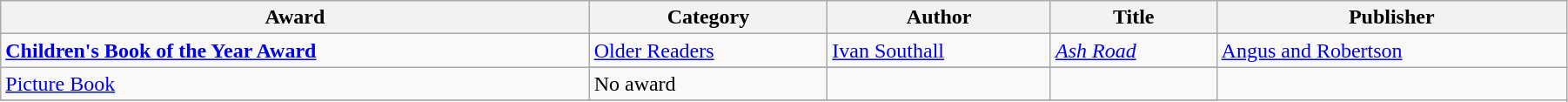<table class="wikitable" width=95%>
<tr>
<th>Award</th>
<th>Category</th>
<th>Author</th>
<th>Title</th>
<th>Publisher</th>
</tr>
<tr>
<td rowspan=2><strong><a href='#'>Children's Book of the Year Award</a></strong></td>
<td><a href='#'>Older Readers</a></td>
<td><a href='#'>Ivan Southall</a></td>
<td><em><a href='#'>Ash Road</a></em></td>
<td><a href='#'>Angus and Robertson</a></td>
</tr>
<tr>
</tr>
<tr>
<td><a href='#'>Picture Book</a></td>
<td>No award</td>
<td></td>
<td></td>
</tr>
<tr>
</tr>
</table>
